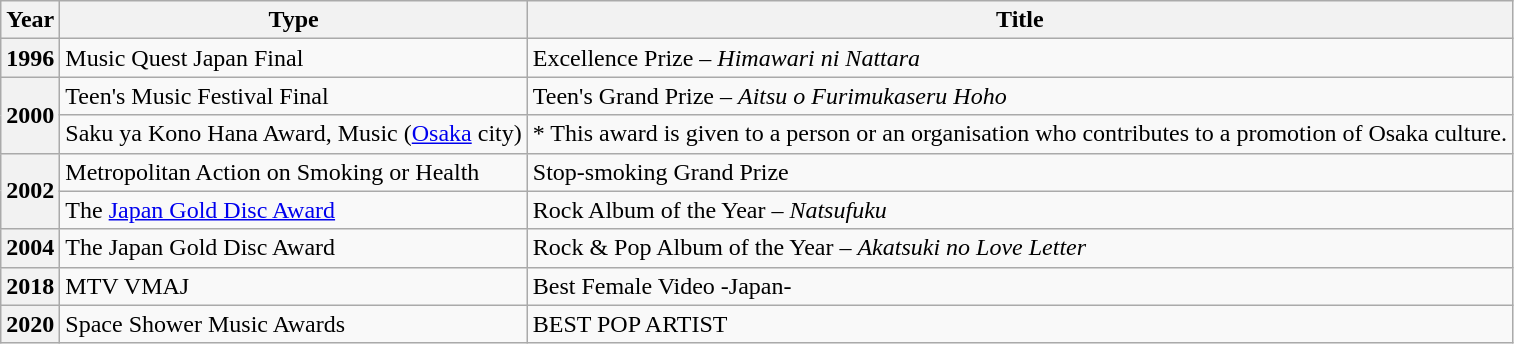<table class="wikitable">
<tr>
<th>Year</th>
<th>Type</th>
<th>Title</th>
</tr>
<tr>
<th>1996</th>
<td>Music Quest Japan Final</td>
<td>Excellence Prize – <em>Himawari ni Nattara</em></td>
</tr>
<tr>
<th rowspan="2">2000</th>
<td>Teen's Music Festival Final</td>
<td>Teen's Grand Prize – <em>Aitsu o Furimukaseru Hoho</em></td>
</tr>
<tr>
<td>Saku ya Kono Hana Award, Music (<a href='#'>Osaka</a> city)</td>
<td>* This award is given to a person or an organisation who contributes to a promotion of Osaka culture.</td>
</tr>
<tr>
<th rowspan="2">2002</th>
<td>Metropolitan Action on Smoking or Health</td>
<td>Stop-smoking Grand Prize</td>
</tr>
<tr>
<td>The <a href='#'>Japan Gold Disc Award</a></td>
<td>Rock Album of the Year – <em>Natsufuku</em></td>
</tr>
<tr>
<th>2004</th>
<td>The Japan Gold Disc Award</td>
<td>Rock & Pop Album of the Year – <em>Akatsuki no Love Letter</em></td>
</tr>
<tr>
<th>2018</th>
<td>MTV VMAJ</td>
<td>Best Female Video -Japan-</td>
</tr>
<tr>
<th>2020</th>
<td>Space Shower Music Awards</td>
<td>BEST POP ARTIST</td>
</tr>
</table>
